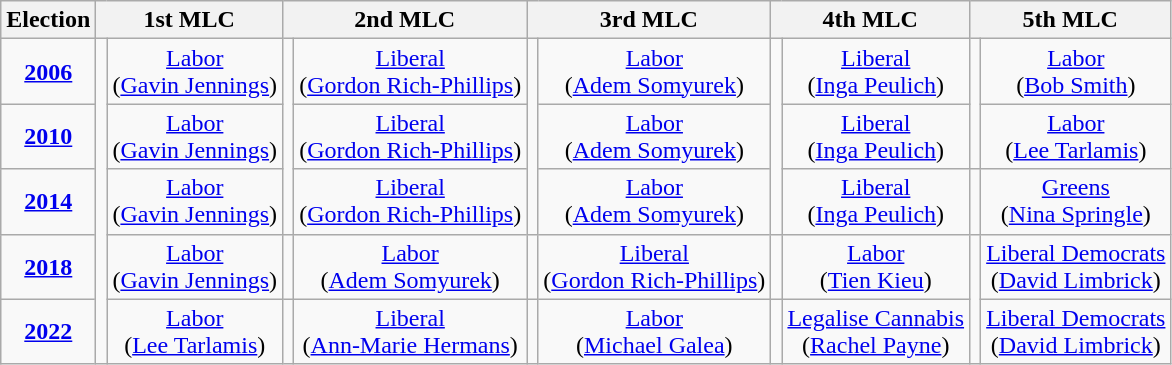<table class=wikitable style=text-align:center>
<tr>
<th>Election</th>
<th colspan=2>1st MLC</th>
<th colspan=2>2nd MLC</th>
<th colspan=2>3rd MLC</th>
<th colspan=2>4th MLC</th>
<th colspan=2>5th MLC</th>
</tr>
<tr>
<td><strong><a href='#'>2006</a></strong></td>
<td rowspan=5 ></td>
<td><a href='#'>Labor</a><br>(<a href='#'>Gavin Jennings</a>)</td>
<td rowspan=3 ></td>
<td><a href='#'>Liberal</a><br>(<a href='#'>Gordon Rich-Phillips</a>)</td>
<td rowspan=3 ></td>
<td><a href='#'>Labor</a><br>(<a href='#'>Adem Somyurek</a>)</td>
<td rowspan=3 ></td>
<td><a href='#'>Liberal</a><br>(<a href='#'>Inga Peulich</a>)</td>
<td rowspan=2 ></td>
<td><a href='#'>Labor</a><br>(<a href='#'>Bob Smith</a>)</td>
</tr>
<tr>
<td><strong><a href='#'>2010</a></strong></td>
<td><a href='#'>Labor</a><br>(<a href='#'>Gavin Jennings</a>)</td>
<td><a href='#'>Liberal</a><br>(<a href='#'>Gordon Rich-Phillips</a>)</td>
<td><a href='#'>Labor</a><br>(<a href='#'>Adem Somyurek</a>)</td>
<td><a href='#'>Liberal</a><br>(<a href='#'>Inga Peulich</a>)</td>
<td><a href='#'>Labor</a><br>(<a href='#'>Lee Tarlamis</a>)</td>
</tr>
<tr>
<td><strong><a href='#'>2014</a></strong></td>
<td><a href='#'>Labor</a><br>(<a href='#'>Gavin Jennings</a>)</td>
<td><a href='#'>Liberal</a><br>(<a href='#'>Gordon Rich-Phillips</a>)</td>
<td><a href='#'>Labor</a><br>(<a href='#'>Adem Somyurek</a>)</td>
<td><a href='#'>Liberal</a><br>(<a href='#'>Inga Peulich</a>)</td>
<td></td>
<td><a href='#'>Greens</a><br>(<a href='#'>Nina Springle</a>)</td>
</tr>
<tr>
<td><strong><a href='#'>2018</a></strong></td>
<td><a href='#'>Labor</a><br>(<a href='#'>Gavin Jennings</a>)</td>
<td></td>
<td><a href='#'>Labor</a><br>(<a href='#'>Adem Somyurek</a>)</td>
<td></td>
<td><a href='#'>Liberal</a><br>(<a href='#'>Gordon Rich-Phillips</a>)</td>
<td></td>
<td><a href='#'>Labor</a><br>(<a href='#'>Tien Kieu</a>)</td>
<td rowspan=2 ></td>
<td><a href='#'>Liberal Democrats</a><br>(<a href='#'>David Limbrick</a>)</td>
</tr>
<tr>
<td><strong><a href='#'>2022</a></strong></td>
<td><a href='#'>Labor</a><br>(<a href='#'>Lee Tarlamis</a>)</td>
<td></td>
<td><a href='#'>Liberal</a><br>(<a href='#'>Ann-Marie Hermans</a>)</td>
<td></td>
<td><a href='#'>Labor</a><br>(<a href='#'>Michael Galea</a>)</td>
<td></td>
<td><a href='#'>Legalise Cannabis</a><br>(<a href='#'>Rachel Payne</a>)</td>
<td><a href='#'>Liberal Democrats</a><br>(<a href='#'>David Limbrick</a>)</td>
</tr>
</table>
